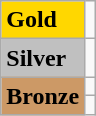<table class="wikitable">
<tr>
<td bgcolor="gold"><strong>Gold</strong></td>
<td></td>
</tr>
<tr>
<td bgcolor="silver"><strong>Silver</strong></td>
<td></td>
</tr>
<tr>
<td rowspan="2" bgcolor="#cc9966"><strong>Bronze</strong></td>
<td></td>
</tr>
<tr>
<td></td>
</tr>
</table>
